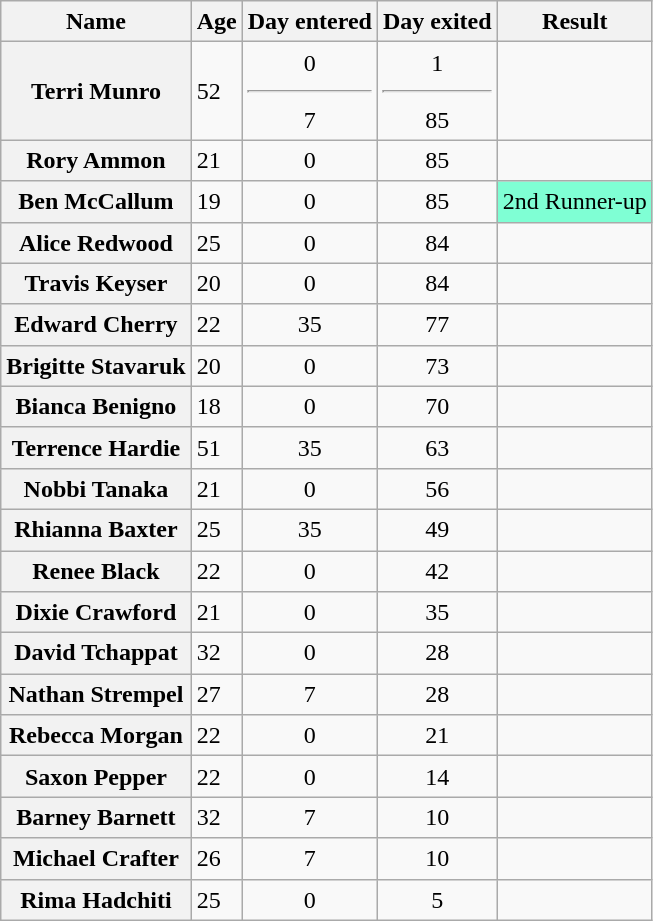<table class="wikitable sortable" style="text-align:left; line-height:20px; width:auto;">
<tr>
<th scope="col">Name</th>
<th>Age</th>
<th scope="col">Day entered</th>
<th scope="col">Day exited</th>
<th scope="col">Result</th>
</tr>
<tr>
<th scope="row">Terri Munro</th>
<td>52</td>
<td align="center">0 <hr> 7</td>
<td align="center">1 <hr> 85</td>
<td></td>
</tr>
<tr>
<th scope="row">Rory Ammon</th>
<td>21</td>
<td align="center">0</td>
<td align="center">85</td>
<td></td>
</tr>
<tr>
<th scope="row">Ben McCallum</th>
<td>19</td>
<td align="center">0</td>
<td align="center">85</td>
<td style="background:#7FFFD4;">2nd Runner-up</td>
</tr>
<tr>
<th scope="row">Alice Redwood</th>
<td>25</td>
<td align="center">0</td>
<td align="center">84</td>
<td></td>
</tr>
<tr>
<th scope="row">Travis Keyser</th>
<td>20</td>
<td align="center">0</td>
<td align="center">84</td>
<td></td>
</tr>
<tr>
<th scope="row">Edward Cherry</th>
<td>22</td>
<td align="center">35</td>
<td align="center">77</td>
<td></td>
</tr>
<tr>
<th scope="row">Brigitte Stavaruk</th>
<td>20</td>
<td align="center">0</td>
<td align="center">73</td>
<td></td>
</tr>
<tr>
<th scope="row">Bianca Benigno</th>
<td>18</td>
<td align="center">0</td>
<td align="center">70</td>
<td></td>
</tr>
<tr>
<th scope="row">Terrence Hardie</th>
<td>51</td>
<td align="center">35</td>
<td align="center">63</td>
<td></td>
</tr>
<tr>
<th scope="row">Nobbi Tanaka</th>
<td>21</td>
<td align="center">0</td>
<td align="center">56</td>
<td></td>
</tr>
<tr>
<th scope="row">Rhianna Baxter</th>
<td>25</td>
<td align="center">35</td>
<td align="center">49</td>
<td></td>
</tr>
<tr>
<th scope="row">Renee Black</th>
<td>22</td>
<td align="center">0</td>
<td align="center">42</td>
<td></td>
</tr>
<tr>
<th scope="row">Dixie Crawford</th>
<td>21</td>
<td align="center">0</td>
<td align="center">35</td>
<td></td>
</tr>
<tr>
<th scope="row">David Tchappat</th>
<td>32</td>
<td align="center">0</td>
<td align="center">28</td>
<td></td>
</tr>
<tr>
<th scope="row">Nathan Strempel</th>
<td>27</td>
<td align="center">7</td>
<td align="center">28</td>
<td></td>
</tr>
<tr>
<th scope="row">Rebecca Morgan</th>
<td>22</td>
<td align="center">0</td>
<td align="center">21</td>
<td></td>
</tr>
<tr>
<th scope="row">Saxon Pepper</th>
<td>22</td>
<td align="center">0</td>
<td align="center">14</td>
<td></td>
</tr>
<tr>
<th scope="row">Barney Barnett</th>
<td>32</td>
<td align="center">7</td>
<td align="center">10</td>
<td></td>
</tr>
<tr>
<th scope="row">Michael Crafter</th>
<td>26</td>
<td align="center">7</td>
<td align="center">10</td>
<td></td>
</tr>
<tr>
<th scope="row">Rima Hadchiti</th>
<td>25</td>
<td align="center">0</td>
<td align="center">5</td>
<td></td>
</tr>
</table>
